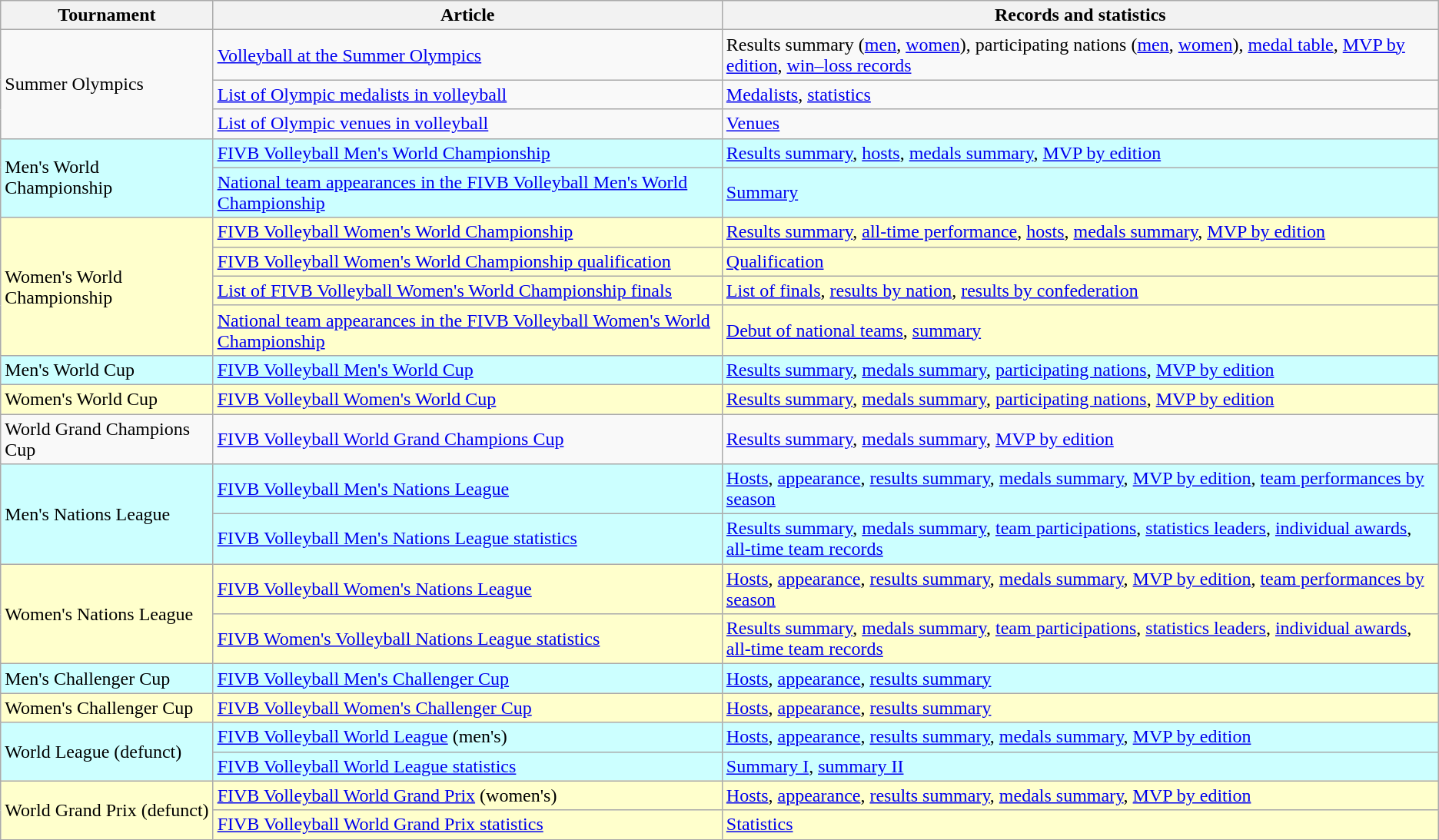<table class="wikitable">
<tr>
<th>Tournament</th>
<th>Article</th>
<th>Records and statistics</th>
</tr>
<tr>
<td rowspan="3">Summer Olympics</td>
<td><a href='#'>Volleyball at the Summer Olympics</a></td>
<td>Results summary (<a href='#'>men</a>, <a href='#'>women</a>), participating nations (<a href='#'>men</a>, <a href='#'>women</a>), <a href='#'>medal table</a>, <a href='#'>MVP by edition</a>, <a href='#'>win–loss records</a></td>
</tr>
<tr>
<td><a href='#'>List of Olympic medalists in volleyball</a></td>
<td><a href='#'>Medalists</a>, <a href='#'>statistics</a></td>
</tr>
<tr>
<td><a href='#'>List of Olympic venues in volleyball</a></td>
<td><a href='#'>Venues</a></td>
</tr>
<tr style="background-color: #cff;">
<td rowspan="2">Men's World Championship</td>
<td><a href='#'>FIVB Volleyball Men's World Championship</a></td>
<td><a href='#'>Results summary</a>, <a href='#'>hosts</a>, <a href='#'>medals summary</a>, <a href='#'>MVP by edition</a></td>
</tr>
<tr style="background-color: #cff;">
<td><a href='#'>National team appearances in the FIVB Volleyball Men's World Championship</a></td>
<td><a href='#'>Summary</a></td>
</tr>
<tr style="background-color: #ffc;">
<td rowspan="4">Women's World Championship</td>
<td><a href='#'>FIVB Volleyball Women's World Championship</a></td>
<td><a href='#'>Results summary</a>, <a href='#'>all-time performance</a>, <a href='#'>hosts</a>, <a href='#'>medals summary</a>, <a href='#'>MVP by edition</a></td>
</tr>
<tr style="background-color: #ffc;">
<td><a href='#'>FIVB Volleyball Women's World Championship qualification</a></td>
<td><a href='#'>Qualification</a></td>
</tr>
<tr style="background-color: #ffc;">
<td><a href='#'>List of FIVB Volleyball Women's World Championship finals</a></td>
<td><a href='#'>List of finals</a>, <a href='#'>results by nation</a>, <a href='#'>results by confederation</a></td>
</tr>
<tr style="background-color: #ffc;">
<td><a href='#'>National team appearances in the FIVB Volleyball Women's World Championship</a></td>
<td><a href='#'>Debut of national teams</a>, <a href='#'>summary</a></td>
</tr>
<tr style="background-color: #cff;">
<td>Men's World Cup</td>
<td><a href='#'>FIVB Volleyball Men's World Cup</a></td>
<td><a href='#'>Results summary</a>, <a href='#'>medals summary</a>, <a href='#'>participating nations</a>, <a href='#'>MVP by edition</a></td>
</tr>
<tr style="background-color: #ffc;">
<td>Women's World Cup</td>
<td><a href='#'>FIVB Volleyball Women's World Cup</a></td>
<td><a href='#'>Results summary</a>, <a href='#'>medals summary</a>, <a href='#'>participating nations</a>, <a href='#'>MVP by edition</a></td>
</tr>
<tr>
<td>World Grand Champions Cup</td>
<td><a href='#'>FIVB Volleyball World Grand Champions Cup</a></td>
<td><a href='#'>Results summary</a>, <a href='#'>medals summary</a>, <a href='#'>MVP by edition</a></td>
</tr>
<tr style="background-color: #cff;">
<td rowspan="2">Men's Nations League</td>
<td><a href='#'>FIVB Volleyball Men's Nations League</a></td>
<td><a href='#'>Hosts</a>, <a href='#'>appearance</a>, <a href='#'>results summary</a>, <a href='#'>medals summary</a>, <a href='#'>MVP by edition</a>, <a href='#'>team performances by season</a></td>
</tr>
<tr style="background-color: #cff;">
<td><a href='#'>FIVB Volleyball Men's Nations League statistics</a></td>
<td><a href='#'>Results summary</a>, <a href='#'>medals summary</a>, <a href='#'>team participations</a>, <a href='#'>statistics leaders</a>, <a href='#'>individual awards</a>, <a href='#'>all-time team records</a></td>
</tr>
<tr style="background-color: #ffc;">
<td rowspan="2">Women's Nations League</td>
<td><a href='#'>FIVB Volleyball Women's Nations League</a></td>
<td><a href='#'>Hosts</a>, <a href='#'>appearance</a>, <a href='#'>results summary</a>, <a href='#'>medals summary</a>, <a href='#'>MVP by edition</a>, <a href='#'>team performances by season</a></td>
</tr>
<tr style="background-color: #ffc;">
<td><a href='#'>FIVB Women's Volleyball Nations League statistics</a></td>
<td><a href='#'>Results summary</a>, <a href='#'>medals summary</a>, <a href='#'>team participations</a>, <a href='#'>statistics leaders</a>, <a href='#'>individual awards</a>, <a href='#'>all-time team records</a></td>
</tr>
<tr style="background-color: #cff;">
<td>Men's Challenger Cup</td>
<td><a href='#'>FIVB Volleyball Men's Challenger Cup</a></td>
<td><a href='#'>Hosts</a>, <a href='#'>appearance</a>, <a href='#'>results summary</a></td>
</tr>
<tr style="background-color: #ffc;">
<td>Women's Challenger Cup</td>
<td><a href='#'>FIVB Volleyball Women's Challenger Cup</a></td>
<td><a href='#'>Hosts</a>, <a href='#'>appearance</a>, <a href='#'>results summary</a></td>
</tr>
<tr style="background-color: #cff;">
<td rowspan="2">World League (defunct)</td>
<td><a href='#'>FIVB Volleyball World League</a> (men's)</td>
<td><a href='#'>Hosts</a>, <a href='#'>appearance</a>, <a href='#'>results summary</a>, <a href='#'>medals summary</a>, <a href='#'>MVP by edition</a></td>
</tr>
<tr style="background-color: #cff;">
<td><a href='#'>FIVB Volleyball World League statistics</a></td>
<td><a href='#'>Summary I</a>, <a href='#'>summary II</a></td>
</tr>
<tr style="background-color: #ffc;">
<td rowspan="2">World Grand Prix (defunct)</td>
<td><a href='#'>FIVB Volleyball World Grand Prix</a> (women's)</td>
<td><a href='#'>Hosts</a>, <a href='#'>appearance</a>, <a href='#'>results summary</a>, <a href='#'>medals summary</a>, <a href='#'>MVP by edition</a></td>
</tr>
<tr style="background-color: #ffc;">
<td><a href='#'>FIVB Volleyball World Grand Prix statistics</a></td>
<td><a href='#'>Statistics</a></td>
</tr>
</table>
